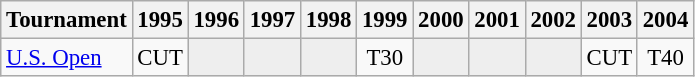<table class="wikitable" style="font-size:95%;text-align:center;">
<tr>
<th>Tournament</th>
<th>1995</th>
<th>1996</th>
<th>1997</th>
<th>1998</th>
<th>1999</th>
<th>2000</th>
<th>2001</th>
<th>2002</th>
<th>2003</th>
<th>2004</th>
</tr>
<tr>
<td align="left"><a href='#'>U.S. Open</a></td>
<td>CUT</td>
<td style="background:#eeeeee;"></td>
<td style="background:#eeeeee;"></td>
<td style="background:#eeeeee;"></td>
<td>T30</td>
<td style="background:#eeeeee;"></td>
<td style="background:#eeeeee;"></td>
<td style="background:#eeeeee;"></td>
<td>CUT</td>
<td>T40</td>
</tr>
</table>
